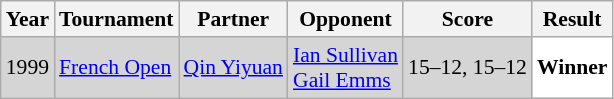<table class="sortable wikitable" style="font-size: 90%;">
<tr>
<th>Year</th>
<th>Tournament</th>
<th>Partner</th>
<th>Opponent</th>
<th>Score</th>
<th>Result</th>
</tr>
<tr style="background:#D5D5D5">
<td align="center">1999</td>
<td align="left"><a href='#'>French Open</a></td>
<td align="left"> <a href='#'>Qin Yiyuan</a></td>
<td align="left"> <a href='#'>Ian Sullivan</a> <br>  <a href='#'>Gail Emms</a></td>
<td align="left">15–12, 15–12</td>
<td style="text-align:left; background:white"> <strong>Winner</strong></td>
</tr>
</table>
